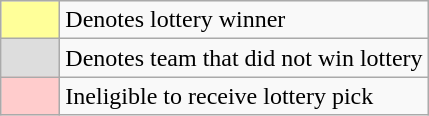<table class="wikitable">
<tr>
<td style="background:#ff9; width:2em; text-align:center;"></td>
<td style="text-align:left">Denotes lottery winner</td>
</tr>
<tr>
<td style="background:#DDDDDD; width:2em; text-align:center;"></td>
<td style="text-align:left">Denotes team that did not win lottery</td>
</tr>
<tr>
<td style="background:#FFCCCC; width:2em; text-align:center;"></td>
<td style="text-align:left">Ineligible to receive lottery pick</td>
</tr>
</table>
